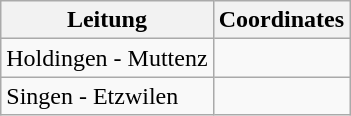<table class="wikitable sortable">
<tr>
<th>Leitung</th>
<th>Coordinates</th>
</tr>
<tr>
<td>Holdingen - Muttenz</td>
<td></td>
</tr>
<tr>
<td>Singen - Etzwilen</td>
<td></td>
</tr>
</table>
